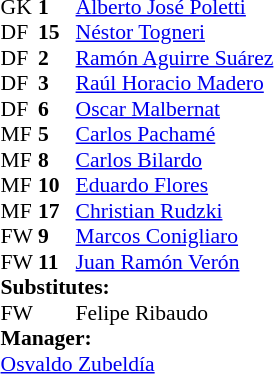<table style="font-size:90%; margin:0.2em auto;" cellspacing="0" cellpadding="0">
<tr>
<th width="25"></th>
<th width="25"></th>
</tr>
<tr>
<td>GK</td>
<td><strong>1</strong></td>
<td> <a href='#'>Alberto José Poletti</a></td>
</tr>
<tr>
<td>DF</td>
<td><strong>15</strong></td>
<td> <a href='#'>Néstor Togneri</a></td>
</tr>
<tr>
<td>DF</td>
<td><strong>2</strong></td>
<td> <a href='#'>Ramón Aguirre Suárez</a></td>
</tr>
<tr>
<td>DF</td>
<td><strong>3</strong></td>
<td> <a href='#'>Raúl Horacio Madero</a></td>
</tr>
<tr>
<td>DF</td>
<td><strong>6</strong></td>
<td> <a href='#'>Oscar Malbernat</a></td>
</tr>
<tr>
<td>MF</td>
<td><strong>5</strong></td>
<td> <a href='#'>Carlos Pachamé</a></td>
</tr>
<tr>
<td>MF</td>
<td><strong>8</strong></td>
<td> <a href='#'>Carlos Bilardo</a></td>
</tr>
<tr>
<td>MF</td>
<td><strong>10</strong></td>
<td> <a href='#'>Eduardo Flores</a></td>
</tr>
<tr>
<td>MF</td>
<td><strong>17</strong></td>
<td> <a href='#'>Christian Rudzki</a></td>
<td></td>
<td></td>
</tr>
<tr>
<td>FW</td>
<td><strong>9</strong></td>
<td> <a href='#'>Marcos Conigliaro</a></td>
</tr>
<tr>
<td>FW</td>
<td><strong>11</strong></td>
<td> <a href='#'>Juan Ramón Verón</a></td>
</tr>
<tr>
<td colspan=3><strong>Substitutes:</strong></td>
</tr>
<tr>
<td>FW</td>
<td></td>
<td> Felipe Ribaudo</td>
<td></td>
<td></td>
</tr>
<tr>
<td colspan=3><strong>Manager:</strong></td>
</tr>
<tr>
<td colspan=4> <a href='#'>Osvaldo Zubeldía</a></td>
</tr>
</table>
